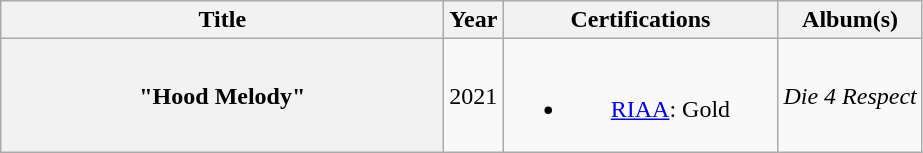<table class="wikitable plainrowheaders" style="text-align:center;">
<tr>
<th rowspan="1" scope="col" style="width:18em;">Title</th>
<th rowspan="1" scope="col" style="width:1em;">Year</th>
<th rowspan="1" scope="col" style="width:11em;">Certifications</th>
<th rowspan="1" scope="col">Album(s)</th>
</tr>
<tr>
<th scope="row">"Hood Melody"<br></th>
<td>2021</td>
<td><br><ul><li><a href='#'>RIAA</a>: Gold</li></ul></td>
<td><em>Die 4 Respect</em></td>
</tr>
</table>
